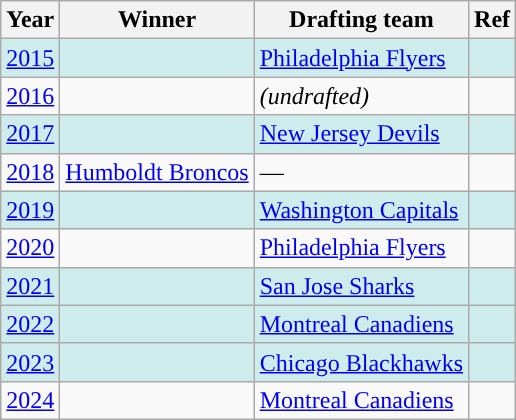<table class="wikitable sortable">
<tr>
<th style="background: ">Year</th>
<th style="background: ">Winner</th>
<th style="background: ">Drafting team</th>
<th style="background: ">Ref</th>
</tr>
<tr bgcolor="CFECEC">
<td><a href='#'>2015</a></td>
<td></td>
<td><a href='#'>Philadelphia Flyers</a></td>
<td></td>
</tr>
<tr>
<td><a href='#'>2016</a></td>
<td></td>
<td><em>(undrafted)</em></td>
<td></td>
</tr>
<tr bgcolor="CFECEC">
<td><a href='#'>2017</a></td>
<td></td>
<td><a href='#'>New Jersey Devils</a></td>
<td></td>
</tr>
<tr>
<td><a href='#'>2018</a></td>
<td><a href='#'>Humboldt Broncos</a></td>
<td>—</td>
<td></td>
</tr>
<tr bgcolor="CFECEC">
<td><a href='#'>2019</a></td>
<td></td>
<td><a href='#'>Washington Capitals</a></td>
<td></td>
</tr>
<tr>
<td><a href='#'>2020</a></td>
<td></td>
<td><a href='#'>Philadelphia Flyers</a></td>
<td></td>
</tr>
<tr bgcolor="CFECEC">
<td><a href='#'>2021</a></td>
<td></td>
<td><a href='#'>San Jose Sharks</a></td>
<td></td>
</tr>
<tr bgcolor="CFECEC">
<td><a href='#'>2022</a></td>
<td></td>
<td><a href='#'>Montreal Canadiens</a></td>
<td></td>
</tr>
<tr bgcolor="CFECEC">
<td><a href='#'>2023</a></td>
<td></td>
<td><a href='#'>Chicago Blackhawks</a></td>
<td></td>
</tr>
<tr>
<td><a href='#'>2024</a></td>
<td></td>
<td><a href='#'>Montreal Canadiens</a></td>
<td></td>
</tr>
</table>
